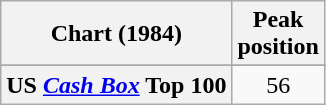<table class="wikitable sortable plainrowheaders" style="text-align:center">
<tr>
<th scope="col">Chart (1984)</th>
<th scope="col">Peak<br>position</th>
</tr>
<tr>
</tr>
<tr>
</tr>
<tr>
</tr>
<tr>
</tr>
<tr>
<th scope="row">US <em><a href='#'>Cash Box</a></em> Top 100</th>
<td>56</td>
</tr>
</table>
